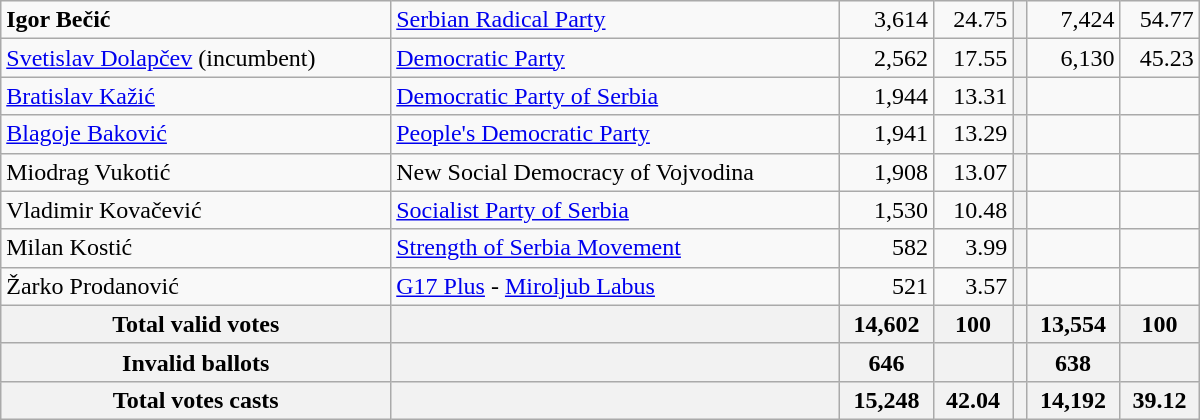<table style="width:800px;" class="wikitable">
<tr>
<td align="left"><strong>Igor Bečić</strong></td>
<td align="left"><a href='#'>Serbian Radical Party</a></td>
<td align="right">3,614</td>
<td align="right">24.75</td>
<th align="left"></th>
<td align="right">7,424</td>
<td align="right">54.77</td>
</tr>
<tr>
<td align="left"><a href='#'>Svetislav Dolapčev</a> (incumbent)</td>
<td align="left"><a href='#'>Democratic Party</a></td>
<td align="right">2,562</td>
<td align="right">17.55</td>
<th align="left"></th>
<td align="right">6,130</td>
<td align="right">45.23</td>
</tr>
<tr>
<td align="left"><a href='#'>Bratislav Kažić</a></td>
<td align="left"><a href='#'>Democratic Party of Serbia</a></td>
<td align="right">1,944</td>
<td align="right">13.31</td>
<th align="left"></th>
<td align="right"></td>
<td align="right"></td>
</tr>
<tr>
<td align="left"><a href='#'>Blagoje Baković</a></td>
<td align="left"><a href='#'>People's Democratic Party</a></td>
<td align="right">1,941</td>
<td align="right">13.29</td>
<th align="left"></th>
<td align="right"></td>
<td align="right"></td>
</tr>
<tr>
<td align="left">Miodrag Vukotić</td>
<td align="left">New Social Democracy of Vojvodina</td>
<td align="right">1,908</td>
<td align="right">13.07</td>
<th align="left"></th>
<td align="right"></td>
<td align="right"></td>
</tr>
<tr>
<td align="left">Vladimir Kovačević</td>
<td align="left"><a href='#'>Socialist Party of Serbia</a></td>
<td align="right">1,530</td>
<td align="right">10.48</td>
<th align="left"></th>
<td align="right"></td>
<td align="right"></td>
</tr>
<tr>
<td align="left">Milan Kostić</td>
<td align="left"><a href='#'>Strength of Serbia Movement</a></td>
<td align="right">582</td>
<td align="right">3.99</td>
<th align="left"></th>
<td align="right"></td>
<td align="right"></td>
</tr>
<tr>
<td align="left">Žarko Prodanović</td>
<td align="left"><a href='#'>G17 Plus</a> - <a href='#'>Miroljub Labus</a></td>
<td align="right">521</td>
<td align="right">3.57</td>
<th align="left"></th>
<td align="right"></td>
<td align="right"></td>
</tr>
<tr>
<th align="left">Total valid votes</th>
<th align="left"></th>
<th align="right">14,602</th>
<th align="right">100</th>
<th align="left"></th>
<th align="right">13,554</th>
<th align="right">100</th>
</tr>
<tr>
<th align="left">Invalid ballots</th>
<th align="left"></th>
<th align="right">646</th>
<th align="right"></th>
<th align="left"></th>
<th align="right">638</th>
<th align="right"></th>
</tr>
<tr>
<th align="left">Total votes casts</th>
<th align="left"></th>
<th align="right">15,248</th>
<th align="right">42.04</th>
<th align="left"></th>
<th align="right">14,192</th>
<th align="right">39.12</th>
</tr>
</table>
